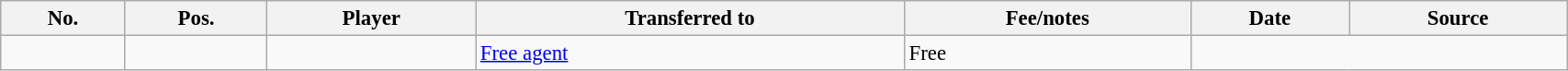<table class="wikitable sortable" style="width:90%; text-align:center; font-size:95%; text-align:left;">
<tr>
<th><strong>No.</strong></th>
<th><strong>Pos.</strong></th>
<th><strong>Player</strong></th>
<th><strong>Transferred to</strong></th>
<th><strong>Fee/notes</strong></th>
<th><strong>Date</strong></th>
<th><strong>Source</strong></th>
</tr>
<tr>
<td></td>
<td align=center></td>
<td></td>
<td> <a href='#'>Free agent</a></td>
<td>Free</td>
</tr>
</table>
